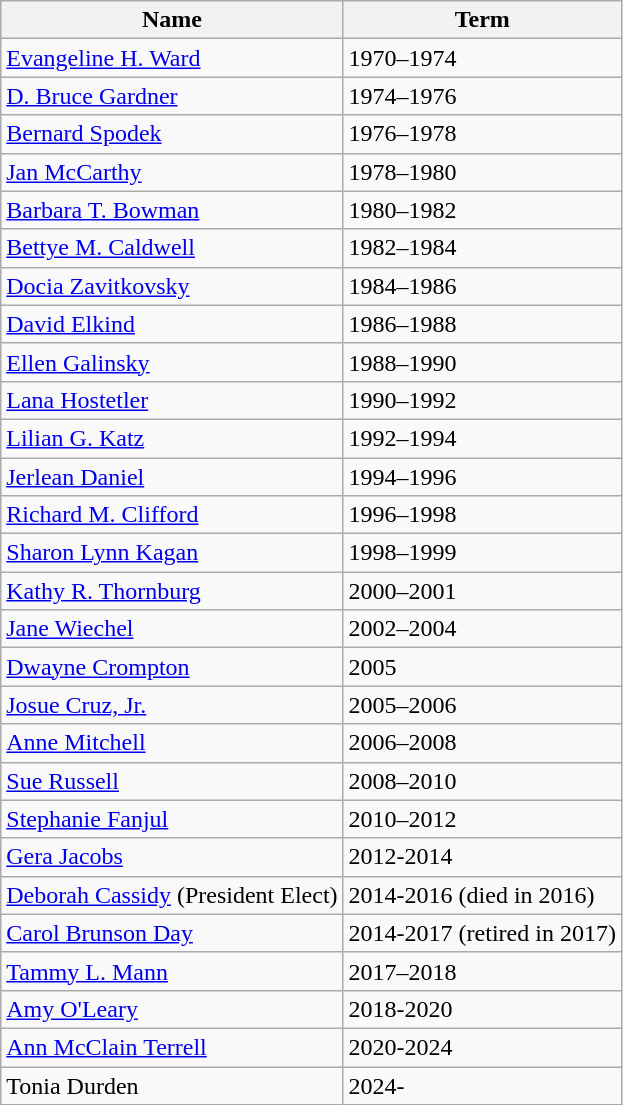<table class="wikitable">
<tr>
<th>Name</th>
<th>Term</th>
</tr>
<tr>
<td><a href='#'>Evangeline H. Ward</a></td>
<td>1970–1974</td>
</tr>
<tr>
<td><a href='#'>D. Bruce Gardner</a></td>
<td>1974–1976</td>
</tr>
<tr>
<td><a href='#'>Bernard Spodek</a></td>
<td>1976–1978</td>
</tr>
<tr>
<td><a href='#'>Jan McCarthy</a></td>
<td>1978–1980</td>
</tr>
<tr>
<td><a href='#'>Barbara T. Bowman</a></td>
<td>1980–1982</td>
</tr>
<tr>
<td><a href='#'>Bettye M. Caldwell</a></td>
<td>1982–1984</td>
</tr>
<tr>
<td><a href='#'>Docia Zavitkovsky</a></td>
<td>1984–1986</td>
</tr>
<tr>
<td><a href='#'>David Elkind</a></td>
<td>1986–1988</td>
</tr>
<tr>
<td><a href='#'>Ellen Galinsky</a></td>
<td>1988–1990</td>
</tr>
<tr>
<td><a href='#'>Lana Hostetler</a></td>
<td>1990–1992</td>
</tr>
<tr>
<td><a href='#'>Lilian G. Katz</a></td>
<td>1992–1994</td>
</tr>
<tr>
<td><a href='#'>Jerlean Daniel</a></td>
<td>1994–1996</td>
</tr>
<tr>
<td><a href='#'>Richard M. Clifford</a></td>
<td>1996–1998</td>
</tr>
<tr>
<td><a href='#'>Sharon Lynn Kagan</a></td>
<td>1998–1999</td>
</tr>
<tr>
<td><a href='#'>Kathy R. Thornburg</a></td>
<td>2000–2001</td>
</tr>
<tr>
<td><a href='#'>Jane Wiechel</a></td>
<td>2002–2004</td>
</tr>
<tr>
<td><a href='#'>Dwayne Crompton</a></td>
<td>2005</td>
</tr>
<tr>
<td><a href='#'>Josue Cruz, Jr.</a></td>
<td>2005–2006</td>
</tr>
<tr>
<td><a href='#'>Anne Mitchell</a></td>
<td>2006–2008</td>
</tr>
<tr>
<td><a href='#'>Sue Russell</a></td>
<td>2008–2010</td>
</tr>
<tr>
<td><a href='#'>Stephanie Fanjul</a></td>
<td>2010–2012</td>
</tr>
<tr>
<td><a href='#'>Gera Jacobs</a></td>
<td>2012-2014</td>
</tr>
<tr>
<td><a href='#'>Deborah Cassidy</a> (President Elect)</td>
<td>2014-2016 (died in 2016)</td>
</tr>
<tr>
<td><a href='#'>Carol Brunson Day</a></td>
<td>2014-2017 (retired in 2017)</td>
</tr>
<tr>
<td><a href='#'>Tammy L. Mann</a></td>
<td>2017–2018</td>
</tr>
<tr>
<td><a href='#'>Amy O'Leary</a></td>
<td>2018-2020</td>
</tr>
<tr>
<td><a href='#'>Ann McClain Terrell</a></td>
<td>2020-2024</td>
</tr>
<tr>
<td>Tonia Durden</td>
<td>2024-</td>
</tr>
</table>
